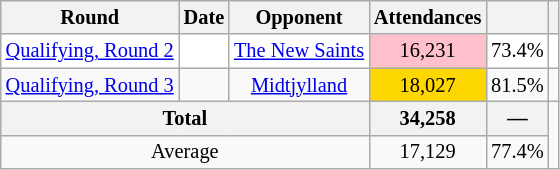<table class="wikitable sortable mw-collapsible mw-collapsed" style="text-align:center; font-size:85%;">
<tr>
<th scope="col">Round</th>
<th scope="col">Date</th>
<th scope="col">Opponent</th>
<th scope="col">Attendances</th>
<th scope="col"></th>
<th scope="col"></th>
</tr>
<tr bgcolor="white">
<td><a href='#'>Qualifying, Round 2</a></td>
<td></td>
<td> <a href='#'>The New Saints</a></td>
<td style="background-color: pink;">16,231</td>
<td>73.4%</td>
<td></td>
</tr>
<tr>
<td><a href='#'>Qualifying, Round 3</a></td>
<td></td>
<td> <a href='#'>Midtjylland</a></td>
<td style="background-color: gold;">18,027</td>
<td>81.5%</td>
<td></td>
</tr>
<tr>
<th colspan="3">Total</th>
<th>34,258</th>
<th>—</th>
</tr>
<tr>
<td colspan="3">Average</td>
<td>17,129</td>
<td>77.4%</td>
</tr>
</table>
